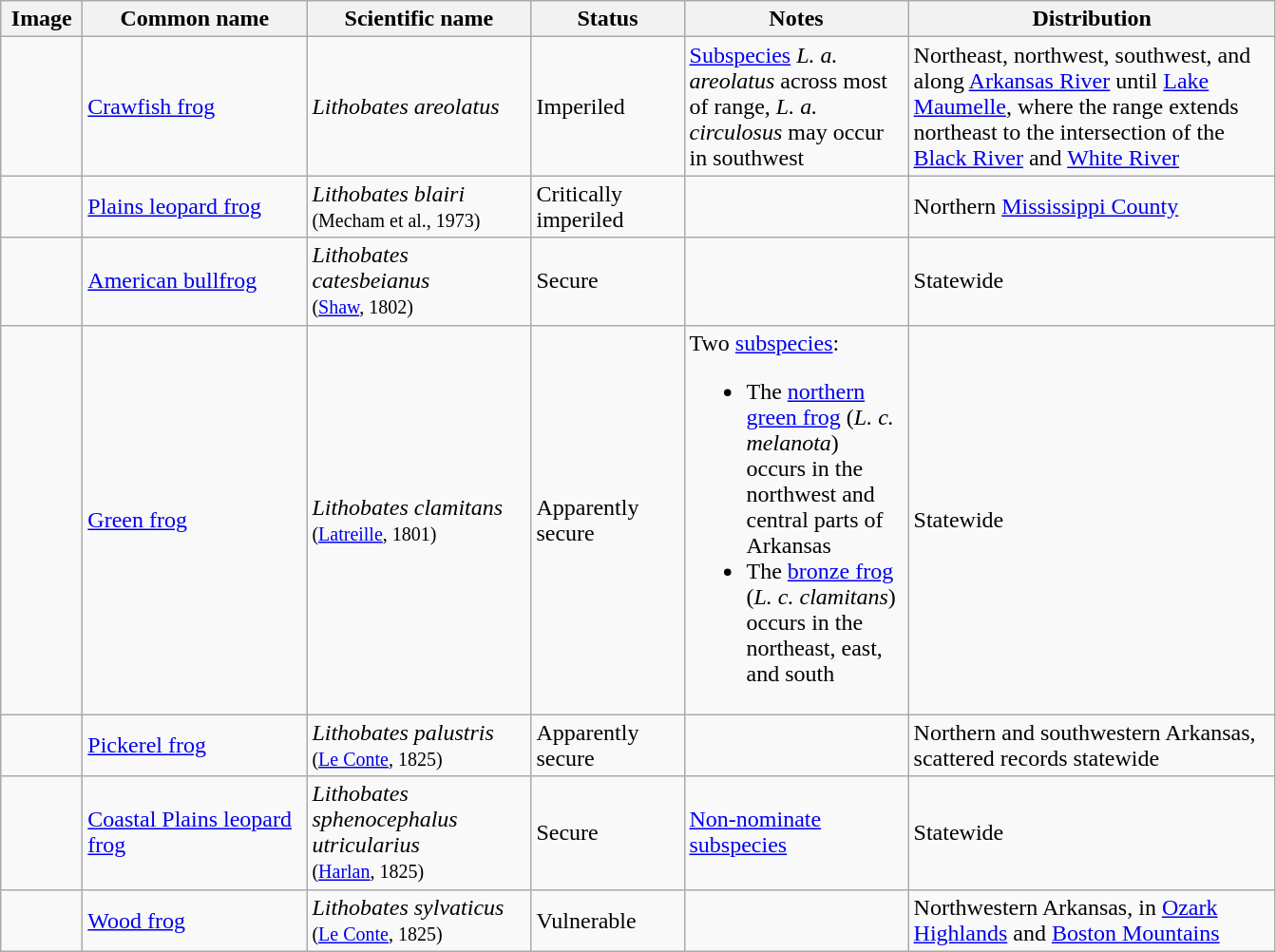<table class="wikitable">
<tr>
<th scope="col" style="width: 50px;">Image</th>
<th scope="col" style="width: 150px;">Common name</th>
<th scope="col" style="width: 150px;">Scientific name</th>
<th scope="col" style="width: 100px;">Status</th>
<th scope="col" style="width: 150px;">Notes</th>
<th scope="col" style="width: 250px;">Distribution</th>
</tr>
<tr>
<td></td>
<td><a href='#'>Crawfish frog</a></td>
<td><em>Lithobates areolatus</em></td>
<td>Imperiled</td>
<td><a href='#'>Subspecies</a> <em>L. a. areolatus</em> across most of range, <em>L. a. circulosus</em> may occur in southwest</td>
<td>Northeast, northwest, southwest, and along <a href='#'>Arkansas River</a> until <a href='#'>Lake Maumelle</a>, where the range extends northeast to the intersection of the <a href='#'>Black River</a> and <a href='#'>White River</a></td>
</tr>
<tr>
<td></td>
<td><a href='#'>Plains leopard frog</a></td>
<td><em>Lithobates blairi</em><br><small>(Mecham et al., 1973)</small></td>
<td>Critically imperiled</td>
<td></td>
<td>Northern <a href='#'>Mississippi County</a></td>
</tr>
<tr>
<td></td>
<td><a href='#'>American bullfrog</a></td>
<td><em>Lithobates catesbeianus</em><br><small>(<a href='#'>Shaw</a>, 1802)</small></td>
<td>Secure</td>
<td></td>
<td>Statewide</td>
</tr>
<tr>
<td></td>
<td><a href='#'>Green frog</a></td>
<td><em>Lithobates clamitans</em><br><small>(<a href='#'>Latreille</a>, 1801)</small></td>
<td>Apparently secure</td>
<td>Two <a href='#'>subspecies</a>:<br><ul><li>The <a href='#'>northern green frog</a> (<em>L. c. melanota</em>) occurs in the northwest and central parts of Arkansas</li><li>The <a href='#'>bronze frog</a> (<em>L. c. clamitans</em>) occurs in the northeast, east, and south</li></ul></td>
<td>Statewide</td>
</tr>
<tr>
<td></td>
<td><a href='#'>Pickerel frog</a></td>
<td><em>Lithobates palustris</em><br><small>(<a href='#'>Le Conte</a>, 1825)</small></td>
<td>Apparently secure</td>
<td></td>
<td>Northern and southwestern Arkansas, scattered records statewide</td>
</tr>
<tr>
<td></td>
<td><a href='#'>Coastal Plains leopard frog</a></td>
<td><em>Lithobates sphenocephalus utricularius</em><br><small>(<a href='#'>Harlan</a>, 1825)</small></td>
<td>Secure</td>
<td><a href='#'>Non-nominate subspecies</a></td>
<td>Statewide</td>
</tr>
<tr>
<td></td>
<td><a href='#'>Wood frog</a></td>
<td><em>Lithobates sylvaticus</em><br><small>(<a href='#'>Le Conte</a>, 1825)</small></td>
<td>Vulnerable</td>
<td></td>
<td>Northwestern Arkansas, in <a href='#'>Ozark Highlands</a> and <a href='#'>Boston Mountains</a></td>
</tr>
</table>
